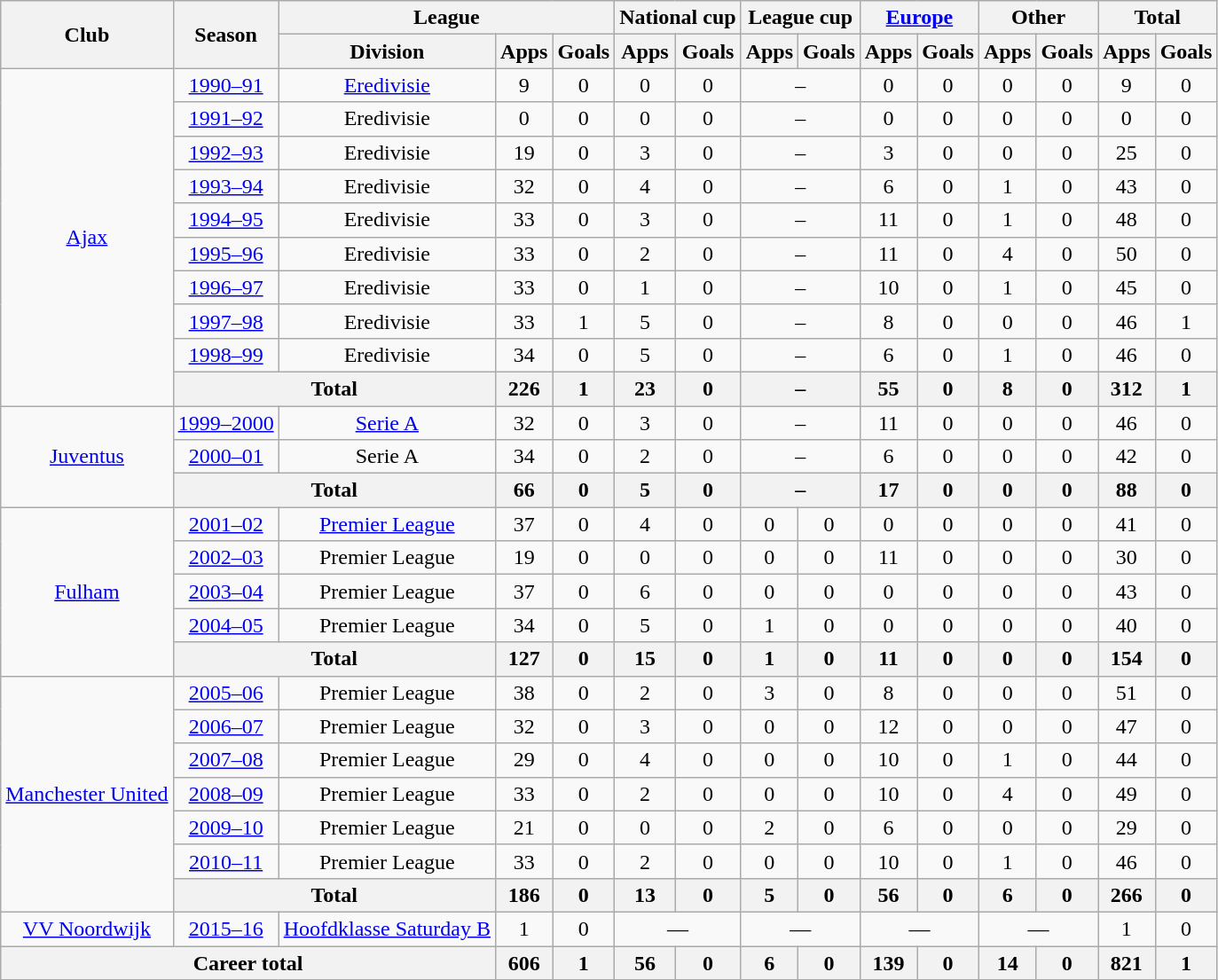<table class="wikitable" style="text-align:center">
<tr>
<th rowspan="2">Club</th>
<th rowspan="2">Season</th>
<th colspan="3">League</th>
<th colspan="2">National cup</th>
<th colspan="2">League cup</th>
<th colspan="2"><a href='#'>Europe</a></th>
<th colspan="2">Other</th>
<th colspan="2">Total</th>
</tr>
<tr>
<th>Division</th>
<th>Apps</th>
<th>Goals</th>
<th>Apps</th>
<th>Goals</th>
<th>Apps</th>
<th>Goals</th>
<th>Apps</th>
<th>Goals</th>
<th>Apps</th>
<th>Goals</th>
<th>Apps</th>
<th>Goals</th>
</tr>
<tr>
<td rowspan="10"><a href='#'>Ajax</a></td>
<td><a href='#'>1990–91</a></td>
<td><a href='#'>Eredivisie</a></td>
<td>9</td>
<td>0</td>
<td>0</td>
<td>0</td>
<td colspan="2">–</td>
<td>0</td>
<td>0</td>
<td>0</td>
<td>0</td>
<td>9</td>
<td>0</td>
</tr>
<tr>
<td><a href='#'>1991–92</a></td>
<td>Eredivisie</td>
<td>0</td>
<td>0</td>
<td>0</td>
<td>0</td>
<td colspan="2">–</td>
<td>0</td>
<td>0</td>
<td>0</td>
<td>0</td>
<td>0</td>
<td>0</td>
</tr>
<tr>
<td><a href='#'>1992–93</a></td>
<td>Eredivisie</td>
<td>19</td>
<td>0</td>
<td>3</td>
<td>0</td>
<td colspan="2">–</td>
<td>3</td>
<td>0</td>
<td>0</td>
<td>0</td>
<td>25</td>
<td>0</td>
</tr>
<tr>
<td><a href='#'>1993–94</a></td>
<td>Eredivisie</td>
<td>32</td>
<td>0</td>
<td>4</td>
<td>0</td>
<td colspan="2">–</td>
<td>6</td>
<td>0</td>
<td>1</td>
<td>0</td>
<td>43</td>
<td>0</td>
</tr>
<tr>
<td><a href='#'>1994–95</a></td>
<td>Eredivisie</td>
<td>33</td>
<td>0</td>
<td>3</td>
<td>0</td>
<td colspan="2">–</td>
<td>11</td>
<td>0</td>
<td>1</td>
<td>0</td>
<td>48</td>
<td>0</td>
</tr>
<tr>
<td><a href='#'>1995–96</a></td>
<td>Eredivisie</td>
<td>33</td>
<td>0</td>
<td>2</td>
<td>0</td>
<td colspan="2">–</td>
<td>11</td>
<td>0</td>
<td>4</td>
<td>0</td>
<td>50</td>
<td>0</td>
</tr>
<tr>
<td><a href='#'>1996–97</a></td>
<td>Eredivisie</td>
<td>33</td>
<td>0</td>
<td>1</td>
<td>0</td>
<td colspan="2">–</td>
<td>10</td>
<td>0</td>
<td>1</td>
<td>0</td>
<td>45</td>
<td>0</td>
</tr>
<tr>
<td><a href='#'>1997–98</a></td>
<td>Eredivisie</td>
<td>33</td>
<td>1</td>
<td>5</td>
<td>0</td>
<td colspan="2">–</td>
<td>8</td>
<td>0</td>
<td>0</td>
<td>0</td>
<td>46</td>
<td>1</td>
</tr>
<tr>
<td><a href='#'>1998–99</a></td>
<td>Eredivisie</td>
<td>34</td>
<td>0</td>
<td>5</td>
<td>0</td>
<td colspan="2">–</td>
<td>6</td>
<td>0</td>
<td>1</td>
<td>0</td>
<td>46</td>
<td>0</td>
</tr>
<tr>
<th colspan="2">Total</th>
<th>226</th>
<th>1</th>
<th>23</th>
<th>0</th>
<th colspan="2">–</th>
<th>55</th>
<th>0</th>
<th>8</th>
<th>0</th>
<th>312</th>
<th>1</th>
</tr>
<tr>
<td rowspan="3"><a href='#'>Juventus</a></td>
<td><a href='#'>1999–2000</a></td>
<td><a href='#'>Serie A</a></td>
<td>32</td>
<td>0</td>
<td>3</td>
<td>0</td>
<td colspan="2">–</td>
<td>11</td>
<td>0</td>
<td>0</td>
<td>0</td>
<td>46</td>
<td>0</td>
</tr>
<tr>
<td><a href='#'>2000–01</a></td>
<td>Serie A</td>
<td>34</td>
<td>0</td>
<td>2</td>
<td>0</td>
<td colspan="2">–</td>
<td>6</td>
<td>0</td>
<td>0</td>
<td>0</td>
<td>42</td>
<td>0</td>
</tr>
<tr>
<th colspan="2">Total</th>
<th>66</th>
<th>0</th>
<th>5</th>
<th>0</th>
<th colspan="2">–</th>
<th>17</th>
<th>0</th>
<th>0</th>
<th>0</th>
<th>88</th>
<th>0</th>
</tr>
<tr>
<td rowspan="5"><a href='#'>Fulham</a></td>
<td><a href='#'>2001–02</a></td>
<td><a href='#'>Premier League</a></td>
<td>37</td>
<td>0</td>
<td>4</td>
<td>0</td>
<td>0</td>
<td>0</td>
<td>0</td>
<td>0</td>
<td>0</td>
<td>0</td>
<td>41</td>
<td>0</td>
</tr>
<tr>
<td><a href='#'>2002–03</a></td>
<td>Premier League</td>
<td>19</td>
<td>0</td>
<td>0</td>
<td>0</td>
<td>0</td>
<td>0</td>
<td>11</td>
<td>0</td>
<td>0</td>
<td>0</td>
<td>30</td>
<td>0</td>
</tr>
<tr>
<td><a href='#'>2003–04</a></td>
<td>Premier League</td>
<td>37</td>
<td>0</td>
<td>6</td>
<td>0</td>
<td>0</td>
<td>0</td>
<td>0</td>
<td>0</td>
<td>0</td>
<td>0</td>
<td>43</td>
<td>0</td>
</tr>
<tr>
<td><a href='#'>2004–05</a></td>
<td>Premier League</td>
<td>34</td>
<td>0</td>
<td>5</td>
<td>0</td>
<td>1</td>
<td>0</td>
<td>0</td>
<td>0</td>
<td>0</td>
<td>0</td>
<td>40</td>
<td>0</td>
</tr>
<tr>
<th colspan="2">Total</th>
<th>127</th>
<th>0</th>
<th>15</th>
<th>0</th>
<th>1</th>
<th>0</th>
<th>11</th>
<th>0</th>
<th>0</th>
<th>0</th>
<th>154</th>
<th>0</th>
</tr>
<tr>
<td rowspan="7"><a href='#'>Manchester United</a></td>
<td><a href='#'>2005–06</a></td>
<td>Premier League</td>
<td>38</td>
<td>0</td>
<td>2</td>
<td>0</td>
<td>3</td>
<td>0</td>
<td>8</td>
<td>0</td>
<td>0</td>
<td>0</td>
<td>51</td>
<td>0</td>
</tr>
<tr>
<td><a href='#'>2006–07</a></td>
<td>Premier League</td>
<td>32</td>
<td>0</td>
<td>3</td>
<td>0</td>
<td>0</td>
<td>0</td>
<td>12</td>
<td>0</td>
<td>0</td>
<td>0</td>
<td>47</td>
<td>0</td>
</tr>
<tr>
<td><a href='#'>2007–08</a></td>
<td>Premier League</td>
<td>29</td>
<td>0</td>
<td>4</td>
<td>0</td>
<td>0</td>
<td>0</td>
<td>10</td>
<td>0</td>
<td>1</td>
<td>0</td>
<td>44</td>
<td>0</td>
</tr>
<tr>
<td><a href='#'>2008–09</a></td>
<td>Premier League</td>
<td>33</td>
<td>0</td>
<td>2</td>
<td>0</td>
<td>0</td>
<td>0</td>
<td>10</td>
<td>0</td>
<td>4</td>
<td>0</td>
<td>49</td>
<td>0</td>
</tr>
<tr>
<td><a href='#'>2009–10</a></td>
<td>Premier League</td>
<td>21</td>
<td>0</td>
<td>0</td>
<td>0</td>
<td>2</td>
<td>0</td>
<td>6</td>
<td>0</td>
<td>0</td>
<td>0</td>
<td>29</td>
<td>0</td>
</tr>
<tr>
<td><a href='#'>2010–11</a></td>
<td>Premier League</td>
<td>33</td>
<td>0</td>
<td>2</td>
<td>0</td>
<td>0</td>
<td>0</td>
<td>10</td>
<td>0</td>
<td>1</td>
<td>0</td>
<td>46</td>
<td>0</td>
</tr>
<tr>
<th colspan="2">Total</th>
<th>186</th>
<th>0</th>
<th>13</th>
<th>0</th>
<th>5</th>
<th>0</th>
<th>56</th>
<th>0</th>
<th>6</th>
<th>0</th>
<th>266</th>
<th>0</th>
</tr>
<tr>
<td><a href='#'>VV Noordwijk</a></td>
<td><a href='#'>2015–16</a></td>
<td><a href='#'>Hoofdklasse Saturday B</a></td>
<td>1</td>
<td>0</td>
<td colspan="2">—</td>
<td colspan="2">—</td>
<td colspan="2">—</td>
<td colspan="2">—</td>
<td>1</td>
<td>0</td>
</tr>
<tr>
<th colspan="3">Career total</th>
<th>606</th>
<th>1</th>
<th>56</th>
<th>0</th>
<th>6</th>
<th>0</th>
<th>139</th>
<th>0</th>
<th>14</th>
<th>0</th>
<th>821</th>
<th>1</th>
</tr>
</table>
